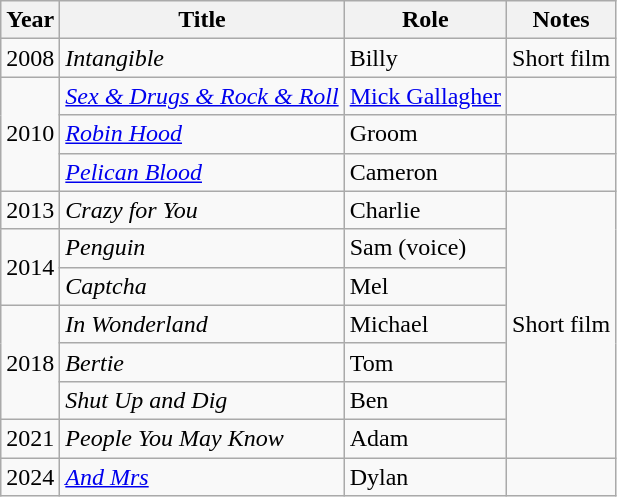<table class="wikitable sortable">
<tr>
<th>Year</th>
<th>Title</th>
<th>Role</th>
<th class="unsortable">Notes</th>
</tr>
<tr>
<td>2008</td>
<td><em>Intangible</em></td>
<td>Billy</td>
<td>Short film</td>
</tr>
<tr>
<td rowspan="3">2010</td>
<td><em><a href='#'>Sex & Drugs & Rock & Roll</a></em></td>
<td><a href='#'>Mick Gallagher</a></td>
<td></td>
</tr>
<tr>
<td><em><a href='#'>Robin Hood</a></em></td>
<td>Groom</td>
<td></td>
</tr>
<tr>
<td><em><a href='#'>Pelican Blood</a></em></td>
<td>Cameron</td>
<td></td>
</tr>
<tr>
<td>2013</td>
<td><em>Crazy for You</em></td>
<td>Charlie</td>
<td rowspan="7">Short film</td>
</tr>
<tr>
<td rowspan="2">2014</td>
<td><em>Penguin</em></td>
<td>Sam (voice)</td>
</tr>
<tr>
<td><em>Captcha</em></td>
<td>Mel</td>
</tr>
<tr>
<td rowspan="3">2018</td>
<td><em>In Wonderland</em></td>
<td>Michael</td>
</tr>
<tr>
<td><em>Bertie</em></td>
<td>Tom</td>
</tr>
<tr>
<td><em>Shut Up and Dig</em></td>
<td>Ben</td>
</tr>
<tr>
<td>2021</td>
<td><em>People You May Know</em></td>
<td>Adam</td>
</tr>
<tr>
<td>2024</td>
<td><em><a href='#'>And Mrs</a></em></td>
<td>Dylan</td>
<td></td>
</tr>
</table>
